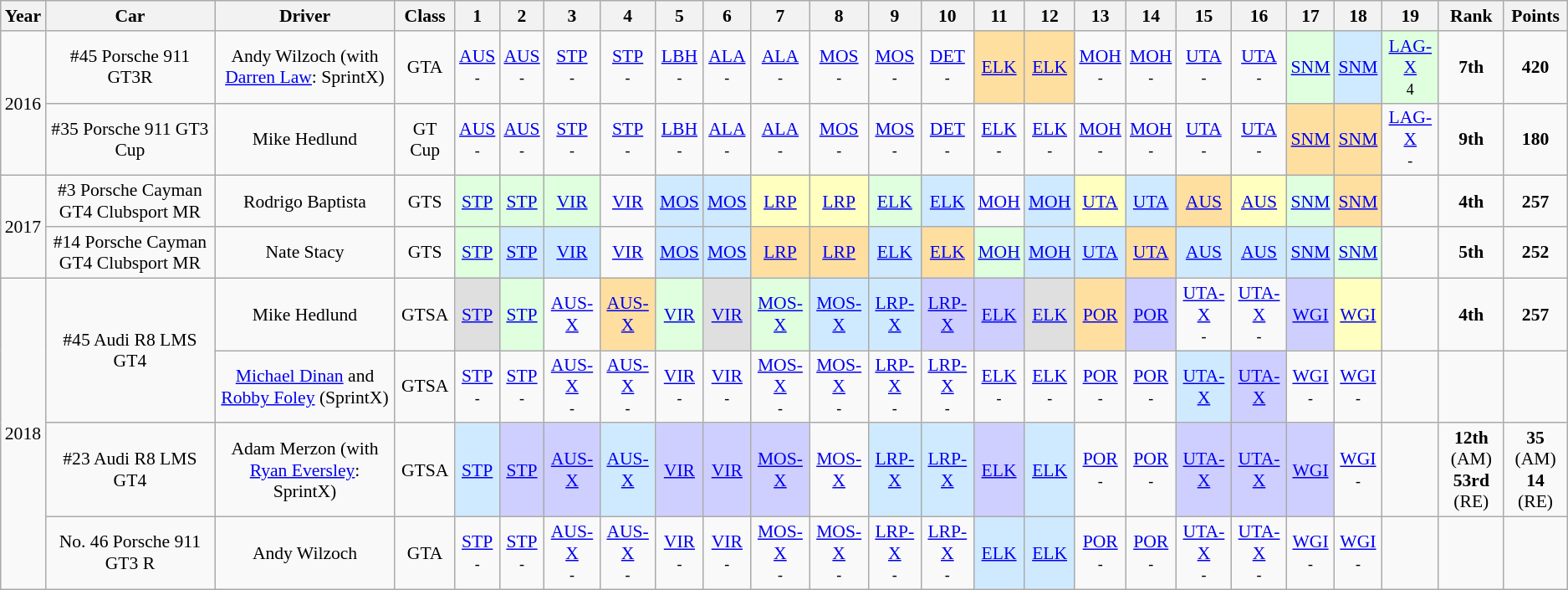<table class="wikitable" style="text-align:center; font-size:90%">
<tr>
<th>Year</th>
<th>Car</th>
<th>Driver</th>
<th>Class</th>
<th>1</th>
<th>2</th>
<th>3</th>
<th>4</th>
<th>5</th>
<th>6</th>
<th>7</th>
<th>8</th>
<th>9</th>
<th>10</th>
<th>11</th>
<th>12</th>
<th>13</th>
<th>14</th>
<th>15</th>
<th>16</th>
<th>17</th>
<th>18</th>
<th>19</th>
<th>Rank</th>
<th>Points</th>
</tr>
<tr>
<td rowspan=2>2016</td>
<td>#45 Porsche 911 GT3R</td>
<td>Andy Wilzoch (with <a href='#'>Darren Law</a>: SprintX)</td>
<td>GTA</td>
<td style="background:#;"><a href='#'>AUS</a> <br><small>-</small></td>
<td style="background:#;"><a href='#'>AUS</a> <br><small>-</small></td>
<td style="background:#;"><a href='#'>STP</a> <br><small>-</small></td>
<td style="background:#;"><a href='#'>STP</a> <br><small>-</small></td>
<td style="background:#;"><a href='#'>LBH</a> <br><small>-</small></td>
<td style="background:#;"><a href='#'>ALA</a> <br><small>-</small></td>
<td style="background:#;"><a href='#'>ALA</a> <br><small>-</small></td>
<td style="background:#;"><a href='#'>MOS</a><br><small>-</small></td>
<td style="background:#;"><a href='#'>MOS</a><br><small>-</small></td>
<td style="background:#;"><a href='#'>DET</a> <br><small>-</small></td>
<td style="background:#FFDF9F;"><a href='#'>ELK</a> <br></td>
<td style="background:#FFDF9F;"><a href='#'>ELK</a> <br></td>
<td style="background:#;"><a href='#'>MOH</a> <br><small>-</small></td>
<td style="background:#;"><a href='#'>MOH</a> <br><small>-</small></td>
<td style="background:#;"><a href='#'>UTA</a> <br><small>-</small></td>
<td style="background:#;"><a href='#'>UTA</a> <br><small>-</small></td>
<td style="background:#DFFFDF;"><a href='#'>SNM</a> <br></td>
<td style="background:#CFEAFF;"><a href='#'>SNM</a> <br></td>
<td style="background:#DFFFDF;"><a href='#'>LAG-X</a><br><small>4</small></td>
<td><strong>7th</strong></td>
<td><strong>420</strong></td>
</tr>
<tr>
<td>#35 Porsche 911 GT3 Cup</td>
<td>Mike Hedlund</td>
<td>GT Cup</td>
<td style="background:#;"><a href='#'>AUS</a> <br><small>-</small></td>
<td style="background:#;"><a href='#'>AUS</a> <br><small>-</small></td>
<td style="background:#;"><a href='#'>STP</a> <br><small>-</small></td>
<td style="background:#;"><a href='#'>STP</a> <br><small>-</small></td>
<td style="background:#;"><a href='#'>LBH</a> <br><small>-</small></td>
<td style="background:#;"><a href='#'>ALA</a> <br><small>-</small></td>
<td style="background:#;"><a href='#'>ALA</a> <br><small>-</small></td>
<td style="background:#;"><a href='#'>MOS</a><br><small>-</small></td>
<td style="background:#;"><a href='#'>MOS</a><br><small>-</small></td>
<td style="background:#;"><a href='#'>DET</a> <br><small>-</small></td>
<td style="background:#;"><a href='#'>ELK</a> <br><small>-</small></td>
<td style="background:#;"><a href='#'>ELK</a> <br><small>-</small></td>
<td style="background:#;"><a href='#'>MOH</a> <br><small>-</small></td>
<td style="background:#;"><a href='#'>MOH</a> <br><small>-</small></td>
<td style="background:#;"><a href='#'>UTA</a> <br><small>-</small></td>
<td style="background:#;"><a href='#'>UTA</a> <br><small>-</small></td>
<td style="background:#FFDF9F;"><a href='#'>SNM</a> <br></td>
<td style="background:#FFDF9F;"><a href='#'>SNM</a> <br></td>
<td style="background:#;"><a href='#'>LAG-X</a><br><small>-</small></td>
<td><strong>9th</strong></td>
<td><strong>180</strong></td>
</tr>
<tr>
<td rowspan=2>2017</td>
<td>#3 Porsche Cayman GT4 Clubsport MR</td>
<td>Rodrigo Baptista</td>
<td>GTS</td>
<td style="background:#DFFFDF;"><a href='#'>STP</a> <br></td>
<td style="background:#DFFFDF;"><a href='#'>STP</a> <br></td>
<td style="background:#DFFFDF;"><a href='#'>VIR</a> <br></td>
<td style="background:#;"><a href='#'>VIR</a> <br></td>
<td style="background:#CFEAFF;"><a href='#'>MOS</a><br></td>
<td style="background:#CFEAFF;"><a href='#'>MOS</a><br></td>
<td style="background:#FFFFBF;"><a href='#'>LRP</a> <br></td>
<td style="background:#FFFFBF;"><a href='#'>LRP</a> <br></td>
<td style="background:#DFFFDF;"><a href='#'>ELK</a> <br></td>
<td style="background:#CFEAFF;"><a href='#'>ELK</a> <br></td>
<td style="background:#;"><a href='#'>MOH</a> <br></td>
<td style="background:#CFEAFF;"><a href='#'>MOH</a> <br></td>
<td style="background:#FFFFBF;"><a href='#'>UTA</a> <br></td>
<td style="background:#CFEAFF;"><a href='#'>UTA</a> <br></td>
<td style="background:#FFDF9F;"><a href='#'>AUS</a> <br></td>
<td style="background:#FFFFBF;"><a href='#'>AUS</a> <br></td>
<td style="background:#DFFFDF;"><a href='#'>SNM</a> <br></td>
<td style="background:#FFDF9F;"><a href='#'>SNM</a> <br></td>
<td></td>
<td><strong>4th</strong></td>
<td><strong>257</strong></td>
</tr>
<tr>
<td>#14 Porsche Cayman GT4 Clubsport MR</td>
<td>Nate Stacy</td>
<td>GTS</td>
<td style="background:#DFFFDF;"><a href='#'>STP</a> <br></td>
<td style="background:#CFEAFF;"><a href='#'>STP</a> <br></td>
<td style="background:#CFEAFF;"><a href='#'>VIR</a> <br></td>
<td style="background:#;"><a href='#'>VIR</a> <br></td>
<td style="background:#CFEAFF;"><a href='#'>MOS</a><br></td>
<td style="background:#CFEAFF;"><a href='#'>MOS</a><br></td>
<td style="background:#FFDF9F;"><a href='#'>LRP</a> <br></td>
<td style="background:#FFDF9F;"><a href='#'>LRP</a> <br></td>
<td style="background:#CFEAFF;"><a href='#'>ELK</a> <br></td>
<td style="background:#FFDF9F;"><a href='#'>ELK</a> <br></td>
<td style="background:#DFFFDF;"><a href='#'>MOH</a> <br></td>
<td style="background:#CFEAFF;"><a href='#'>MOH</a> <br></td>
<td style="background:#CFEAFF;"><a href='#'>UTA</a> <br></td>
<td style="background:#FFDF9F;"><a href='#'>UTA</a> <br></td>
<td style="background:#CFEAFF;"><a href='#'>AUS</a> <br></td>
<td style="background:#CFEAFF;"><a href='#'>AUS</a> <br></td>
<td style="background:#CFEAFF;"><a href='#'>SNM</a> <br></td>
<td style="background:#DFFFDF;"><a href='#'>SNM</a> <br></td>
<td></td>
<td><strong>5th</strong></td>
<td><strong>252</strong></td>
</tr>
<tr>
<td rowspan=4>2018</td>
<td rowspan=2>#45 Audi R8 LMS GT4</td>
<td>Mike Hedlund</td>
<td>GTSA</td>
<td style="background:#DFDFDF;"><a href='#'>STP</a> <br></td>
<td style="background:#DFFFDF;"><a href='#'>STP</a> <br></td>
<td style="background:#;"><a href='#'>AUS-X</a> <br></td>
<td style="background:#FFDF9F;"><a href='#'>AUS-X</a> <br></td>
<td style="background:#DFFFDF;"><a href='#'>VIR</a> <br></td>
<td style="background:#DFDFDF;"><a href='#'>VIR</a> <br></td>
<td style="background:#DFFFDF;"><a href='#'>MOS-X</a><br></td>
<td style="background:#CFEAFF;"><a href='#'>MOS-X</a><br></td>
<td style="background:#CFEAFF;"><a href='#'>LRP-X</a> <br></td>
<td style="background:#CFCFFF;"><a href='#'>LRP-X</a> <br></td>
<td style="background:#CFCFFF;"><a href='#'>ELK</a> <br></td>
<td style="background:#DFDFDF;"><a href='#'>ELK</a> <br></td>
<td style="background:#FFDF9F;"><a href='#'>POR</a> <br></td>
<td style="background:#CFCFFF;"><a href='#'>POR</a> <br></td>
<td style="background:#;"><a href='#'>UTA-X</a> <br><small>-</small></td>
<td style="background:#;"><a href='#'>UTA-X</a> <br><small>-</small></td>
<td style="background:#CFCFFF;"><a href='#'>WGI</a> <br></td>
<td style="background:#FFFFBF;"><a href='#'>WGI</a> <br></td>
<td></td>
<td><strong>4th</strong></td>
<td><strong>257</strong></td>
</tr>
<tr>
<td><a href='#'>Michael Dinan</a> and <a href='#'>Robby Foley</a> (SprintX)</td>
<td>GTSA</td>
<td style="background:#;"><a href='#'>STP</a> <br><small>-</small></td>
<td style="background:#;"><a href='#'>STP</a> <br><small>-</small></td>
<td style="background:#;"><a href='#'>AUS-X</a> <br><small>-</small></td>
<td style="background:#;"><a href='#'>AUS-X</a> <br><small>-</small></td>
<td style="background:#;"><a href='#'>VIR</a> <br><small>-</small></td>
<td style="background:#;"><a href='#'>VIR</a> <br><small>-</small></td>
<td style="background:#;"><a href='#'>MOS-X</a><br><small>-</small></td>
<td style="background:#;"><a href='#'>MOS-X</a><br><small>-</small></td>
<td style="background:#;"><a href='#'>LRP-X</a> <br><small>-</small></td>
<td style="background:#;"><a href='#'>LRP-X</a> <br><small>-</small></td>
<td style="background:#;"><a href='#'>ELK</a> <br><small>-</small></td>
<td style="background:#;"><a href='#'>ELK</a> <br><small>-</small></td>
<td style="background:#;"><a href='#'>POR</a> <br><small>-</small></td>
<td style="background:#;"><a href='#'>POR</a> <br><small>-</small></td>
<td style="background:#CFEAFF;"><a href='#'>UTA-X</a> <br></td>
<td style="background:#CFCFFF;"><a href='#'>UTA-X</a> <br></td>
<td style="background:#;"><a href='#'>WGI</a> <br><small>-</small></td>
<td style="background:#;"><a href='#'>WGI</a> <br><small>-</small></td>
<td></td>
<td></td>
<td></td>
</tr>
<tr>
<td>#23 Audi R8 LMS GT4</td>
<td>Adam Merzon (with <a href='#'>Ryan Eversley</a>: SprintX)</td>
<td>GTSA</td>
<td style="background:#CFEAFF;"><a href='#'>STP</a> <br></td>
<td style="background:#CFCFFF;"><a href='#'>STP</a> <br></td>
<td style="background:#CFCFFF;"><a href='#'>AUS-X</a> <br></td>
<td style="background:#CFEAFF;"><a href='#'>AUS-X</a> <br></td>
<td style="background:#CFCFFF;"><a href='#'>VIR</a> <br></td>
<td style="background:#CFCFFF;"><a href='#'>VIR</a> <br></td>
<td style="background:#CFCFFF;"><a href='#'>MOS-X</a><br></td>
<td style="background:#;"><a href='#'>MOS-X</a><br></td>
<td style="background:#CFEAFF;"><a href='#'>LRP-X</a> <br></td>
<td style="background:#CFEAFF;"><a href='#'>LRP-X</a> <br></td>
<td style="background:#CFCFFF;"><a href='#'>ELK</a> <br></td>
<td style="background:#CFEAFF;"><a href='#'>ELK</a> <br></td>
<td style="background:#;"><a href='#'>POR</a> <br><small>-</small></td>
<td style="background:#;"><a href='#'>POR</a> <br><small>-</small></td>
<td style="background:#CFCFFF;"><a href='#'>UTA-X</a> <br></td>
<td style="background:#CFCFFF;"><a href='#'>UTA-X</a> <br></td>
<td style="background:#CFCFFF;"><a href='#'>WGI</a> <br></td>
<td style="background:#;"><a href='#'>WGI</a> <br><small>-</small></td>
<td></td>
<td><strong>12th</strong> (AM)<br><strong>53rd</strong> (RE)</td>
<td><strong>35</strong> (AM)<br><strong>14</strong> (RE)</td>
</tr>
<tr>
<td>No. 46 Porsche 911 GT3 R</td>
<td>Andy Wilzoch</td>
<td>GTA</td>
<td style="background:#;"><a href='#'>STP</a> <br><small>-</small></td>
<td style="background:#;"><a href='#'>STP</a> <br><small>-</small></td>
<td style="background:#;"><a href='#'>AUS-X</a> <br><small>-</small></td>
<td style="background:#;"><a href='#'>AUS-X</a> <br><small>-</small></td>
<td style="background:#;"><a href='#'>VIR</a> <br><small>-</small></td>
<td style="background:#;"><a href='#'>VIR</a> <br><small>-</small></td>
<td style="background:#;"><a href='#'>MOS-X</a><br><small>-</small></td>
<td style="background:#;"><a href='#'>MOS-X</a><br><small>-</small></td>
<td style="background:#;"><a href='#'>LRP-X</a> <br><small>-</small></td>
<td style="background:#;"><a href='#'>LRP-X</a> <br><small>-</small></td>
<td style="background:#CFEAFF;"><a href='#'>ELK</a> <br></td>
<td style="background:#CFEAFF;"><a href='#'>ELK</a> <br></td>
<td style="background:#;"><a href='#'>POR</a> <br><small>-</small></td>
<td style="background:#;"><a href='#'>POR</a> <br><small>-</small></td>
<td style="background:#;"><a href='#'>UTA-X</a> <br><small>-</small></td>
<td style="background:#;"><a href='#'>UTA-X</a> <br><small>-</small></td>
<td style="background:#;"><a href='#'>WGI</a> <br><small>-</small></td>
<td style="background:#;"><a href='#'>WGI</a> <br><small>-</small></td>
<td></td>
<td></td>
<td></td>
</tr>
</table>
